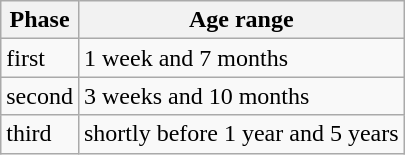<table class="wikitable floatright">
<tr>
<th>Phase</th>
<th>Age range</th>
</tr>
<tr>
<td>first</td>
<td>1 week and 7 months</td>
</tr>
<tr>
<td>second</td>
<td>3 weeks and 10 months</td>
</tr>
<tr>
<td>third</td>
<td>shortly before 1 year and 5 years</td>
</tr>
</table>
